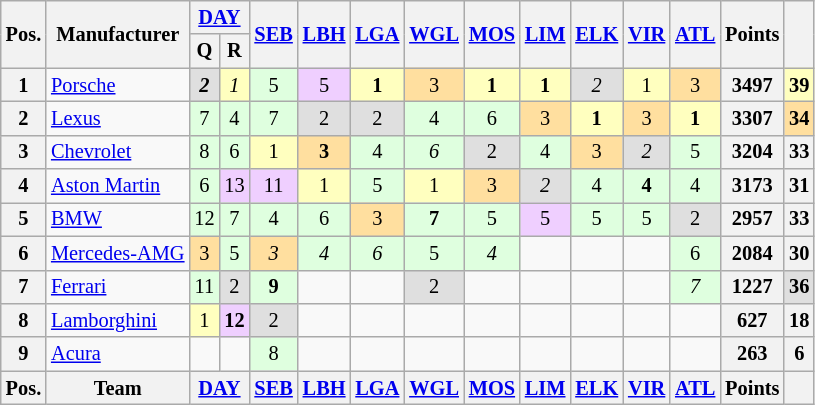<table class="wikitable" style="font-size:85%;">
<tr>
<th rowspan="2">Pos.</th>
<th rowspan="2">Manufacturer</th>
<th colspan="2"><a href='#'>DAY</a></th>
<th rowspan="2"><a href='#'>SEB</a></th>
<th rowspan="2"><a href='#'>LBH</a></th>
<th rowspan="2"><a href='#'>LGA</a></th>
<th rowspan="2"><a href='#'>WGL</a></th>
<th rowspan="2"><a href='#'>MOS</a></th>
<th rowspan="2"><a href='#'>LIM</a></th>
<th rowspan="2"><a href='#'>ELK</a></th>
<th rowspan="2"><a href='#'>VIR</a></th>
<th rowspan="2"><a href='#'>ATL</a></th>
<th rowspan="2">Points</th>
<th rowspan="2"></th>
</tr>
<tr>
<th>Q</th>
<th>R</th>
</tr>
<tr>
<th>1</th>
<td> <a href='#'>Porsche</a></td>
<td style="background:#dfdfdf;" align="center"><strong><em>2</em></strong></td>
<td style="background:#ffffbf;" align="center"><em>1</em></td>
<td style="background:#dfffdf;" align="center">5</td>
<td style="background:#efcfff;" align="center">5</td>
<td style="background:#ffffbf;" align="center"><strong>1</strong></td>
<td style="background:#ffdf9f;" align="center">3</td>
<td style="background:#ffffbf;" align="center"><strong>1</strong></td>
<td style="background:#ffffbf;" align="center"><strong>1</strong></td>
<td style="background:#dfdfdf;" align="center"><em>2</em></td>
<td style="background:#ffffbf;" align="center">1</td>
<td style="background:#ffdf9f;" align="center">3</td>
<th>3497</th>
<th style="background:#ffffbf;" align="center">39</th>
</tr>
<tr>
<th>2</th>
<td> <a href='#'>Lexus</a></td>
<td style="background:#dfffdf;" align="center">7</td>
<td style="background:#dfffdf;" align="center">4</td>
<td style="background:#dfffdf;" align="center">7</td>
<td style="background:#dfdfdf;" align="center">2</td>
<td style="background:#dfdfdf;" align="center">2</td>
<td style="background:#dfffdf;" align="center">4</td>
<td style="background:#dfffdf;" align="center">6</td>
<td style="background:#ffdf9f;" align="center">3</td>
<td style="background:#ffffbf;" align="center"><strong>1</strong></td>
<td style="background:#ffdf9f;" align="center">3</td>
<td style="background:#ffffbf;" align="center"><strong>1</strong></td>
<th>3307</th>
<th style="background:#ffdf9f;" align="center">34</th>
</tr>
<tr>
<th>3</th>
<td> <a href='#'>Chevrolet</a></td>
<td style="background:#dfffdf;" align="center">8</td>
<td style="background:#dfffdf;" align="center">6</td>
<td style="background:#ffffbf;" align="center">1</td>
<td style="background:#ffdf9f;" align="center"><strong>3</strong></td>
<td style="background:#dfffdf;" align="center">4</td>
<td style="background:#dfffdf;" align="center"><em>6</em></td>
<td style="background:#dfdfdf;" align="center">2</td>
<td style="background:#dfffdf;" align="center">4</td>
<td style="background:#ffdf9f;" align="center">3</td>
<td style="background:#dfdfdf;" align="center"><em>2</em></td>
<td style="background:#dfffdf;" align="center">5</td>
<th>3204</th>
<th>33</th>
</tr>
<tr>
<th>4</th>
<td> <a href='#'>Aston Martin</a></td>
<td style="background:#dfffdf;" align="center">6</td>
<td style="background:#efcfff;" align="center">13</td>
<td style="background:#efcfff;" align="center">11</td>
<td style="background:#ffffbf;" align="center">1</td>
<td style="background:#dfffdf;" align="center">5</td>
<td style="background:#ffffbf;" align="center">1</td>
<td style="background:#ffdf9f;" align="center">3</td>
<td style="background:#dfdfdf;" align="center"><em>2</em></td>
<td style="background:#dfffdf;" align="center">4</td>
<td style="background:#dfffdf;" align="center"><strong>4</strong></td>
<td style="background:#dfffdf;" align="center">4</td>
<th>3173</th>
<th>31</th>
</tr>
<tr>
<th>5</th>
<td> <a href='#'>BMW</a></td>
<td style="background:#dfffdf;" align="center">12</td>
<td style="background:#dfffdf;" align="center">7</td>
<td style="background:#dfffdf;" align="center">4</td>
<td style="background:#dfffdf;" align="center">6</td>
<td style="background:#ffdf9f;" align="center">3</td>
<td style="background:#dfffdf;" align="center"><strong>7</strong></td>
<td style="background:#dfffdf;" align="center">5</td>
<td style="background:#efcfff;" align="center">5</td>
<td style="background:#dfffdf;" align="center">5</td>
<td style="background:#dfffdf;" align="center">5</td>
<td style="background:#dfdfdf;" align="center">2</td>
<th>2957</th>
<th>33</th>
</tr>
<tr>
<th>6</th>
<td> <a href='#'>Mercedes-AMG</a></td>
<td style="background:#ffdf9f;" align="center">3</td>
<td style="background:#dfffdf;" align="center">5</td>
<td style="background:#ffdf9f;" align="center"><em>3</em></td>
<td style="background:#dfffdf;" align="center"><em>4</em></td>
<td style="background:#dfffdf;" align="center"><em>6</em></td>
<td style="background:#dfffdf;" align="center">5</td>
<td style="background:#dfffdf;" align="center"><em>4</em></td>
<td></td>
<td></td>
<td></td>
<td style="background:#dfffdf;" align="center">6</td>
<th>2084</th>
<th>30</th>
</tr>
<tr>
<th>7</th>
<td> <a href='#'>Ferrari</a></td>
<td style="background:#dfffdf;" align="center">11</td>
<td style="background:#dfdfdf;" align="center">2</td>
<td style="background:#dfffdf;" align="center"><strong>9</strong></td>
<td></td>
<td></td>
<td style="background:#dfdfdf;" align="center">2</td>
<td></td>
<td></td>
<td></td>
<td></td>
<td style="background:#dfffdf;" align="center"><em>7</em></td>
<th>1227</th>
<th style="background:#dfdfdf;" align="center">36</th>
</tr>
<tr>
<th>8</th>
<td> <a href='#'>Lamborghini</a></td>
<td style="background:#ffffbf;" align="center">1</td>
<td style="background:#efcfff;" align="center"><strong>12</strong></td>
<td style="background:#dfdfdf;" align="center">2</td>
<td></td>
<td></td>
<td></td>
<td></td>
<td></td>
<td></td>
<td></td>
<td></td>
<th>627</th>
<th>18</th>
</tr>
<tr>
<th>9</th>
<td> <a href='#'>Acura</a></td>
<td></td>
<td></td>
<td style="background:#dfffdf;" align="center">8</td>
<td></td>
<td></td>
<td></td>
<td></td>
<td></td>
<td></td>
<td></td>
<td></td>
<th>263</th>
<th>6</th>
</tr>
<tr>
<th>Pos.</th>
<th>Team</th>
<th colspan="2"><a href='#'>DAY</a></th>
<th><a href='#'>SEB</a></th>
<th><a href='#'>LBH</a></th>
<th><a href='#'>LGA</a></th>
<th><a href='#'>WGL</a></th>
<th><a href='#'>MOS</a></th>
<th><a href='#'>LIM</a></th>
<th><a href='#'>ELK</a></th>
<th><a href='#'>VIR</a></th>
<th><a href='#'>ATL</a></th>
<th>Points</th>
<th></th>
</tr>
</table>
